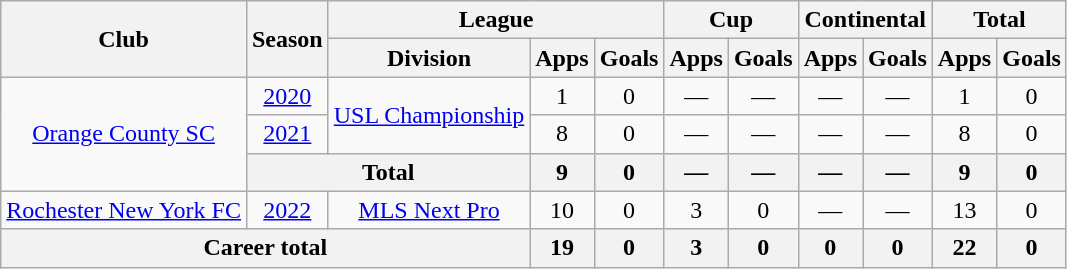<table class=wikitable style=text-align:center>
<tr>
<th rowspan=2>Club</th>
<th rowspan=2>Season</th>
<th colspan=3>League</th>
<th colspan=2>Cup</th>
<th colspan=2>Continental</th>
<th colspan=2>Total</th>
</tr>
<tr>
<th>Division</th>
<th>Apps</th>
<th>Goals</th>
<th>Apps</th>
<th>Goals</th>
<th>Apps</th>
<th>Goals</th>
<th>Apps</th>
<th>Goals</th>
</tr>
<tr>
<td rowspan="3"><a href='#'>Orange County SC</a></td>
<td><a href='#'>2020</a></td>
<td rowspan="2"><a href='#'>USL Championship</a></td>
<td>1</td>
<td>0</td>
<td>—</td>
<td>—</td>
<td>—</td>
<td>—</td>
<td>1</td>
<td>0</td>
</tr>
<tr>
<td><a href='#'>2021</a></td>
<td>8</td>
<td>0</td>
<td>—</td>
<td>—</td>
<td>—</td>
<td>—</td>
<td>8</td>
<td>0</td>
</tr>
<tr>
<th colspan="2">Total</th>
<th>9</th>
<th>0</th>
<th>—</th>
<th>—</th>
<th>—</th>
<th>—</th>
<th>9</th>
<th>0</th>
</tr>
<tr>
<td><a href='#'>Rochester New York FC</a></td>
<td><a href='#'>2022</a></td>
<td><a href='#'>MLS Next Pro</a></td>
<td>10</td>
<td>0</td>
<td>3</td>
<td>0</td>
<td>—</td>
<td>—</td>
<td>13</td>
<td>0</td>
</tr>
<tr>
<th colspan="3">Career total</th>
<th>19</th>
<th>0</th>
<th>3</th>
<th>0</th>
<th>0</th>
<th>0</th>
<th>22</th>
<th>0</th>
</tr>
</table>
